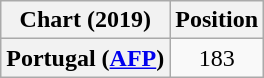<table class="wikitable sortable plainrowheaders" style="text-align:center">
<tr>
<th>Chart (2019)</th>
<th>Position</th>
</tr>
<tr>
<th scope="row">Portugal (<a href='#'>AFP</a>)</th>
<td>183</td>
</tr>
</table>
